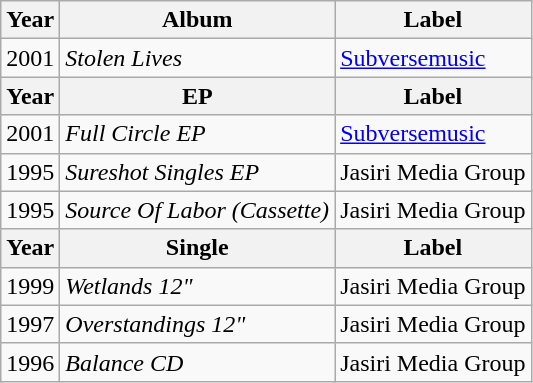<table class="wikitable">
<tr>
<th>Year</th>
<th>Album</th>
<th>Label</th>
</tr>
<tr>
<td>2001</td>
<td><em>Stolen Lives</em></td>
<td><a href='#'>Subversemusic</a></td>
</tr>
<tr>
<th>Year</th>
<th>EP</th>
<th>Label</th>
</tr>
<tr>
<td>2001</td>
<td><em>Full Circle EP</em></td>
<td><a href='#'>Subversemusic</a></td>
</tr>
<tr>
<td>1995</td>
<td><em>Sureshot Singles EP</em></td>
<td>Jasiri Media Group</td>
</tr>
<tr>
<td>1995</td>
<td><em>Source Of Labor (Cassette)</em></td>
<td>Jasiri Media Group</td>
</tr>
<tr>
<th>Year</th>
<th>Single</th>
<th>Label</th>
</tr>
<tr>
<td>1999</td>
<td><em>Wetlands 12"</em></td>
<td>Jasiri Media Group</td>
</tr>
<tr>
<td>1997</td>
<td><em>Overstandings 12"</em></td>
<td>Jasiri Media Group</td>
</tr>
<tr>
<td>1996</td>
<td><em>Balance CD</em></td>
<td>Jasiri Media Group</td>
</tr>
</table>
